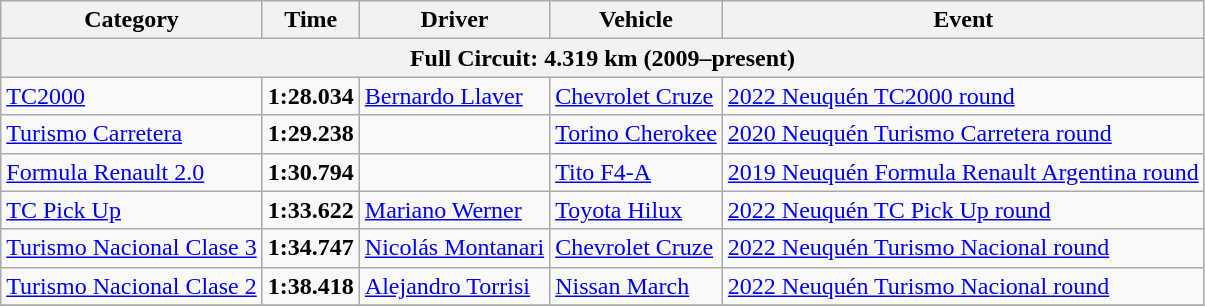<table class="wikitable">
<tr>
<th>Category</th>
<th>Time</th>
<th>Driver</th>
<th>Vehicle</th>
<th>Event</th>
</tr>
<tr>
<th colspan=5>Full Circuit: 4.319 km (2009–present)</th>
</tr>
<tr>
<td><a href='#'>TC2000</a></td>
<td><strong>1:28.034</strong></td>
<td><a href='#'>Bernardo Llaver</a></td>
<td><a href='#'>Chevrolet Cruze</a></td>
<td><a href='#'>2022 Neuquén TC2000 round</a></td>
</tr>
<tr>
<td><a href='#'>Turismo Carretera</a></td>
<td><strong>1:29.238</strong></td>
<td></td>
<td><a href='#'>Torino Cherokee</a></td>
<td><a href='#'>2020 Neuquén Turismo Carretera round</a></td>
</tr>
<tr>
<td><a href='#'>Formula Renault 2.0</a></td>
<td><strong>1:30.794</strong></td>
<td></td>
<td><a href='#'>Tito F4-A</a></td>
<td><a href='#'>2019 Neuquén Formula Renault Argentina round</a></td>
</tr>
<tr>
<td><a href='#'>TC Pick Up</a></td>
<td><strong>1:33.622</strong></td>
<td><a href='#'>Mariano Werner</a></td>
<td><a href='#'>Toyota Hilux</a></td>
<td><a href='#'>2022 Neuquén TC Pick Up round</a></td>
</tr>
<tr>
<td><a href='#'>Turismo Nacional Clase 3</a></td>
<td><strong>1:34.747</strong></td>
<td><a href='#'>Nicolás Montanari</a></td>
<td><a href='#'>Chevrolet Cruze</a></td>
<td><a href='#'>2022 Neuquén Turismo Nacional round</a></td>
</tr>
<tr>
<td><a href='#'>Turismo Nacional Clase 2</a></td>
<td><strong>1:38.418</strong></td>
<td><a href='#'>Alejandro Torrisi</a></td>
<td><a href='#'>Nissan March</a></td>
<td><a href='#'>2022 Neuquén Turismo Nacional round</a></td>
</tr>
<tr>
</tr>
</table>
